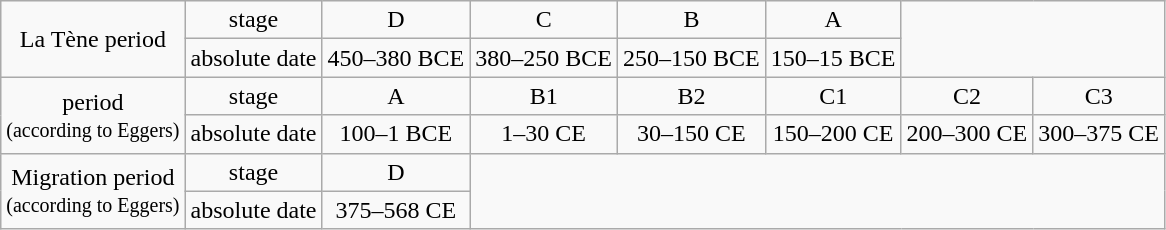<table class=wikitable>
<tr style="text-align:center;">
<td rowspan=2>La Tène period</td>
<td>stage</td>
<td>D</td>
<td>C</td>
<td>B</td>
<td>A</td>
</tr>
<tr style="text-align:center;">
<td>absolute date</td>
<td>450–380 BCE</td>
<td>380–250 BCE</td>
<td>250–150 BCE</td>
<td>150–15 BCE</td>
</tr>
<tr style="text-align:center;">
<td rowspan=2> period<br><small>(according to Eggers)</small></td>
<td>stage</td>
<td>A</td>
<td>B1</td>
<td>B2</td>
<td>C1</td>
<td>C2</td>
<td>C3</td>
</tr>
<tr style="text-align:center;">
<td>absolute date</td>
<td>100–1 BCE</td>
<td>1–30 CE</td>
<td>30–150 CE</td>
<td>150–200 CE</td>
<td>200–300 CE</td>
<td>300–375 CE</td>
</tr>
<tr style="text-align:center;">
<td rowspan=2>Migration period<br><small>(according to Eggers)</small></td>
<td>stage</td>
<td>D</td>
</tr>
<tr style="text-align:center;">
<td>absolute date</td>
<td>375–568 CE</td>
</tr>
</table>
